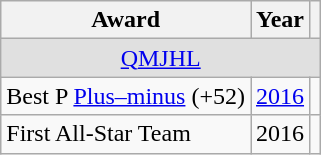<table class="wikitable">
<tr>
<th>Award</th>
<th>Year</th>
<th></th>
</tr>
<tr ALIGN="center" bgcolor="#e0e0e0">
<td colspan="3"><a href='#'>QMJHL</a></td>
</tr>
<tr>
<td>Best P <a href='#'>Plus–minus</a> (+52)</td>
<td><a href='#'>2016</a></td>
<td></td>
</tr>
<tr>
<td>First All-Star Team</td>
<td>2016</td>
<td></td>
</tr>
</table>
